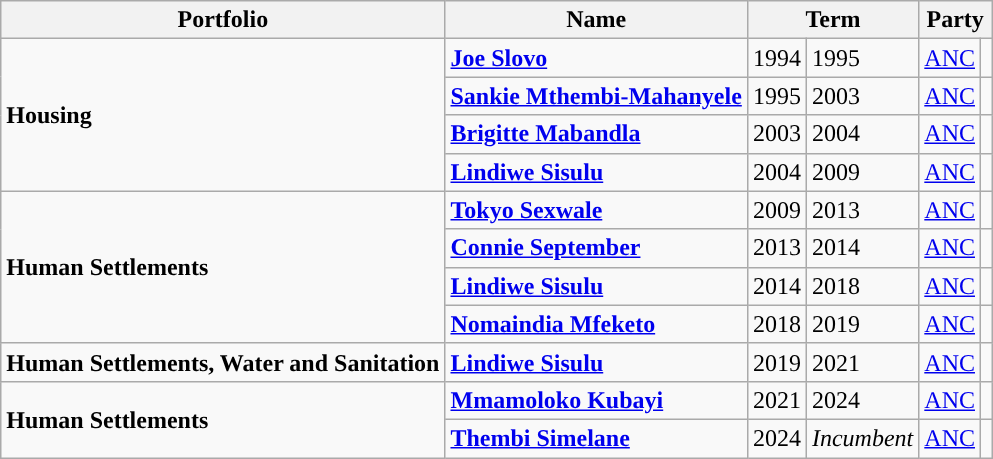<table class="wikitable">
<tr>
<th>Portfolio</th>
<th>Name</th>
<th colspan="2">Term</th>
<th colspan="2">Party</th>
</tr>
<tr>
<td rowspan="4"><strong>Housing</strong></td>
<td><strong><a href='#'>Joe Slovo</a></strong></td>
<td>1994</td>
<td>1995</td>
<td><a href='#'>ANC</a></td>
<td style="background-color: "></td>
</tr>
<tr>
<td><strong><a href='#'>Sankie Mthembi-Mahanyele</a></strong></td>
<td>1995</td>
<td>2003</td>
<td><a href='#'>ANC</a></td>
<td style="background-color: "></td>
</tr>
<tr>
<td><strong><a href='#'>Brigitte Mabandla</a></strong></td>
<td>2003</td>
<td>2004</td>
<td><a href='#'>ANC</a></td>
<td style="background-color: "></td>
</tr>
<tr>
<td><strong><a href='#'>Lindiwe Sisulu</a></strong></td>
<td>2004</td>
<td>2009</td>
<td><a href='#'>ANC</a></td>
<td style="background-color: "></td>
</tr>
<tr>
<td rowspan="4"><strong>Human Settlements</strong></td>
<td><strong><a href='#'>Tokyo Sexwale</a></strong></td>
<td>2009</td>
<td>2013</td>
<td><a href='#'>ANC</a></td>
<td style="background-color: "></td>
</tr>
<tr>
<td><strong><a href='#'>Connie September</a></strong></td>
<td>2013</td>
<td>2014</td>
<td><a href='#'>ANC</a></td>
<td style="background-color: "></td>
</tr>
<tr>
<td><strong><a href='#'>Lindiwe Sisulu</a></strong></td>
<td>2014</td>
<td>2018</td>
<td><a href='#'>ANC</a></td>
<td style="background-color: "></td>
</tr>
<tr>
<td><strong><a href='#'>Nomaindia Mfeketo</a></strong></td>
<td>2018</td>
<td>2019</td>
<td><a href='#'>ANC</a></td>
<td style="background-color: "></td>
</tr>
<tr>
<td><strong>Human Settlements, Water and Sanitation</strong></td>
<td><strong><a href='#'>Lindiwe Sisulu</a></strong></td>
<td>2019</td>
<td>2021</td>
<td><a href='#'>ANC</a></td>
<td style="background-color: "></td>
</tr>
<tr>
<td rowspan="2"><strong>Human Settlements</strong></td>
<td><strong><a href='#'>Mmamoloko Kubayi</a></strong></td>
<td>2021</td>
<td>2024</td>
<td><a href='#'>ANC</a></td>
<td style="background-color: "></td>
</tr>
<tr>
<td><strong><a href='#'>Thembi Simelane</a></strong></td>
<td>2024</td>
<td><em>Incumbent</em></td>
<td><a href='#'>ANC</a></td>
<td style="background-color: "></td>
</tr>
</table>
